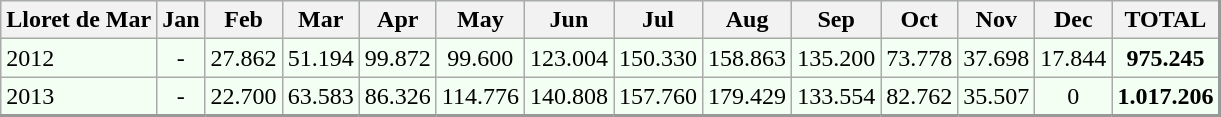<table class="wikitable" align="center" rules="all" cellspacing="0" cellpadding="4" style="border: 1px solid #999; border-right: 2px solid #999; border-bottom:2px solid #999; background: #f3fff3">
<tr style="background: #ddffdd">
<th>Lloret de Mar</th>
<th>Jan</th>
<th>Feb</th>
<th>Mar</th>
<th>Apr</th>
<th>May</th>
<th>Jun</th>
<th>Jul</th>
<th>Aug</th>
<th>Sep</th>
<th>Oct</th>
<th>Nov</th>
<th>Dec</th>
<th>TOTAL</th>
</tr>
<tr>
<td align=left>2012</td>
<td align=center>-</td>
<td align=center>27.862</td>
<td align=center>51.194</td>
<td align=center>99.872</td>
<td align=center>99.600</td>
<td align=center>123.004</td>
<td align=center>150.330</td>
<td align=center>158.863</td>
<td align=center>135.200</td>
<td align=center>73.778</td>
<td align=center>37.698</td>
<td align=center>17.844</td>
<td align=center><strong>975.245</strong></td>
</tr>
<tr>
<td align=left>2013</td>
<td align=center>-</td>
<td align=center>22.700</td>
<td align=center>63.583</td>
<td align=center>86.326</td>
<td align=center>114.776</td>
<td align=center>140.808</td>
<td align=center>157.760</td>
<td align=center>179.429</td>
<td align=center>133.554</td>
<td align=center>82.762</td>
<td align=center>35.507</td>
<td align=center>0</td>
<td align=center><strong>1.017.206</strong></td>
</tr>
<tr>
</tr>
</table>
